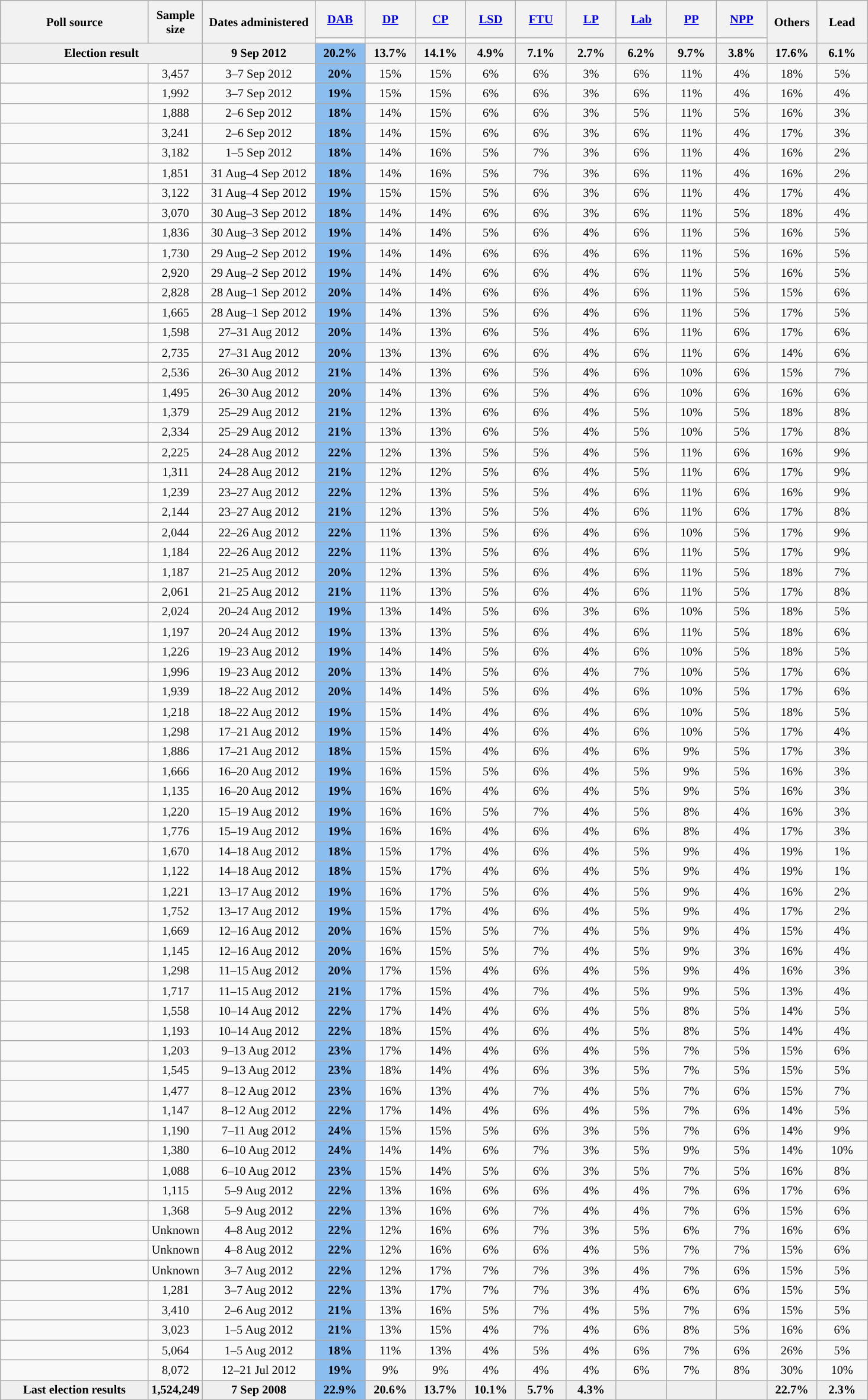<table class="wikitable collapsible" style="text-align:center; font-size:85%; line-height:16px; margin-bottom:0">
<tr style="height:42px; background:#e9e9e9;">
<th style="width:160px;"  rowspan=2>Poll source</th>
<th style="width:50px;"  rowspan=2>Sample size</th>
<th style="width:120px;"  rowspan=2>Dates administered</th>
<th style="width:50px;"><a href='#'>DAB</a></th>
<th style="width:50px;"><a href='#'>DP</a></th>
<th style="width:50px;"><a href='#'>CP</a></th>
<th style="width:50px;"><a href='#'>LSD</a></th>
<th style="width:50px;"><a href='#'>FTU</a></th>
<th style="width:50px;"><a href='#'>LP</a></th>
<th style="width:50px;"><a href='#'>Lab</a></th>
<th style="width:50px;"><a href='#'>PP</a></th>
<th style="width:50px;"><a href='#'>NPP</a></th>
<th style="width:50px;" rowspan=2>Others</th>
<th style="width:50px;" rowspan=2>Lead</th>
</tr>
<tr>
<td></td>
<td></td>
<td></td>
<td></td>
<td></td>
<td></td>
<td></td>
<td></td>
<td></td>
</tr>
<tr style="background:#EFEFEF; font-weight:bold;">
<td colspan=2><strong>Election result</strong></td>
<td><strong>9 Sep 2012</strong></td>
<td style="background:#8bbdef;">20.2%</td>
<td>13.7%</td>
<td>14.1%</td>
<td>4.9%</td>
<td>7.1%</td>
<td>2.7%</td>
<td>6.2%</td>
<td>9.7%</td>
<td>3.8%</td>
<td>17.6%</td>
<td style="background:">6.1%</td>
</tr>
<tr>
<td></td>
<td>3,457</td>
<td>3–7 Sep 2012</td>
<td style="background:#8bbdef;"><strong>20%</strong></td>
<td>15%</td>
<td>15%</td>
<td>6%</td>
<td>6%</td>
<td>3%</td>
<td>6%</td>
<td>11%</td>
<td>4%</td>
<td>18%</td>
<td style="background:">5%</td>
</tr>
<tr>
<td></td>
<td>1,992</td>
<td>3–7 Sep 2012</td>
<td style="background:#8bbdef;"><strong>19%</strong></td>
<td>15%</td>
<td>15%</td>
<td>6%</td>
<td>6%</td>
<td>3%</td>
<td>6%</td>
<td>11%</td>
<td>4%</td>
<td>16%</td>
<td style="background:">4%</td>
</tr>
<tr>
<td></td>
<td>1,888</td>
<td>2–6 Sep 2012</td>
<td style="background:#8bbdef;"><strong>18%</strong></td>
<td>14%</td>
<td>15%</td>
<td>6%</td>
<td>6%</td>
<td>3%</td>
<td>5%</td>
<td>11%</td>
<td>5%</td>
<td>16%</td>
<td style="background:">3%</td>
</tr>
<tr>
<td></td>
<td>3,241</td>
<td>2–6 Sep 2012</td>
<td style="background:#8bbdef;"><strong>18%</strong></td>
<td>14%</td>
<td>15%</td>
<td>6%</td>
<td>6%</td>
<td>3%</td>
<td>6%</td>
<td>11%</td>
<td>4%</td>
<td>17%</td>
<td style="background:">3%</td>
</tr>
<tr>
<td></td>
<td>3,182</td>
<td>1–5 Sep 2012</td>
<td style="background:#8bbdef;"><strong>18%</strong></td>
<td>14%</td>
<td>16%</td>
<td>5%</td>
<td>7%</td>
<td>3%</td>
<td>6%</td>
<td>11%</td>
<td>4%</td>
<td>16%</td>
<td style="background:">2%</td>
</tr>
<tr>
<td></td>
<td>1,851</td>
<td>31 Aug–4 Sep 2012</td>
<td style="background:#8bbdef;"><strong>18%</strong></td>
<td>14%</td>
<td>16%</td>
<td>5%</td>
<td>7%</td>
<td>3%</td>
<td>6%</td>
<td>11%</td>
<td>4%</td>
<td>16%</td>
<td style="background:">2%</td>
</tr>
<tr>
<td></td>
<td>3,122</td>
<td>31 Aug–4 Sep 2012</td>
<td style="background:#8bbdef;"><strong>19%</strong></td>
<td>15%</td>
<td>15%</td>
<td>5%</td>
<td>6%</td>
<td>3%</td>
<td>6%</td>
<td>11%</td>
<td>4%</td>
<td>17%</td>
<td style="background:">4%</td>
</tr>
<tr>
<td></td>
<td>3,070</td>
<td>30 Aug–3 Sep 2012</td>
<td style="background:#8bbdef;"><strong>18%</strong></td>
<td>14%</td>
<td>14%</td>
<td>6%</td>
<td>6%</td>
<td>3%</td>
<td>6%</td>
<td>11%</td>
<td>5%</td>
<td>18%</td>
<td style="background:">4%</td>
</tr>
<tr>
<td></td>
<td>1,836</td>
<td>30 Aug–3 Sep 2012</td>
<td style="background:#8bbdef;"><strong>19%</strong></td>
<td>14%</td>
<td>14%</td>
<td>5%</td>
<td>6%</td>
<td>4%</td>
<td>6%</td>
<td>11%</td>
<td>5%</td>
<td>16%</td>
<td style="background:">5%</td>
</tr>
<tr>
<td></td>
<td>1,730</td>
<td>29 Aug–2 Sep 2012</td>
<td style="background:#8bbdef;"><strong>19%</strong></td>
<td>14%</td>
<td>14%</td>
<td>6%</td>
<td>6%</td>
<td>4%</td>
<td>6%</td>
<td>11%</td>
<td>5%</td>
<td>16%</td>
<td style="background:">5%</td>
</tr>
<tr>
<td></td>
<td>2,920</td>
<td>29 Aug–2 Sep 2012</td>
<td style="background:#8bbdef;"><strong>19%</strong></td>
<td>14%</td>
<td>14%</td>
<td>6%</td>
<td>6%</td>
<td>4%</td>
<td>6%</td>
<td>11%</td>
<td>5%</td>
<td>16%</td>
<td style="background:">5%</td>
</tr>
<tr>
<td></td>
<td>2,828</td>
<td>28 Aug–1 Sep 2012</td>
<td style="background:#8bbdef;"><strong>20%</strong></td>
<td>14%</td>
<td>14%</td>
<td>6%</td>
<td>6%</td>
<td>4%</td>
<td>6%</td>
<td>11%</td>
<td>5%</td>
<td>15%</td>
<td style="background:">6%</td>
</tr>
<tr>
<td></td>
<td>1,665</td>
<td>28 Aug–1 Sep 2012</td>
<td style="background:#8bbdef;"><strong>19%</strong></td>
<td>14%</td>
<td>13%</td>
<td>5%</td>
<td>6%</td>
<td>4%</td>
<td>6%</td>
<td>11%</td>
<td>5%</td>
<td>17%</td>
<td style="background:">5%</td>
</tr>
<tr>
<td></td>
<td>1,598</td>
<td>27–31 Aug 2012</td>
<td style="background:#8bbdef;"><strong>20%</strong></td>
<td>14%</td>
<td>13%</td>
<td>6%</td>
<td>5%</td>
<td>4%</td>
<td>6%</td>
<td>11%</td>
<td>6%</td>
<td>17%</td>
<td style="background:">6%</td>
</tr>
<tr>
<td></td>
<td>2,735</td>
<td>27–31 Aug 2012</td>
<td style="background:#8bbdef;"><strong>20%</strong></td>
<td>13%</td>
<td>13%</td>
<td>6%</td>
<td>6%</td>
<td>4%</td>
<td>6%</td>
<td>11%</td>
<td>6%</td>
<td>14%</td>
<td style="background:">6%</td>
</tr>
<tr>
<td></td>
<td>2,536</td>
<td>26–30 Aug 2012</td>
<td style="background:#8bbdef;"><strong>21%</strong></td>
<td>14%</td>
<td>13%</td>
<td>6%</td>
<td>5%</td>
<td>4%</td>
<td>6%</td>
<td>10%</td>
<td>6%</td>
<td>15%</td>
<td style="background:">7%</td>
</tr>
<tr>
<td></td>
<td>1,495</td>
<td>26–30 Aug 2012</td>
<td style="background:#8bbdef;"><strong>20%</strong></td>
<td>14%</td>
<td>13%</td>
<td>6%</td>
<td>5%</td>
<td>4%</td>
<td>6%</td>
<td>10%</td>
<td>6%</td>
<td>16%</td>
<td style="background:">6%</td>
</tr>
<tr>
<td></td>
<td>1,379</td>
<td>25–29 Aug 2012</td>
<td style="background:#8bbdef;"><strong>21%</strong></td>
<td>12%</td>
<td>13%</td>
<td>6%</td>
<td>6%</td>
<td>4%</td>
<td>5%</td>
<td>10%</td>
<td>5%</td>
<td>18%</td>
<td style="background:">8%</td>
</tr>
<tr>
<td></td>
<td>2,334</td>
<td>25–29 Aug 2012</td>
<td style="background:#8bbdef;"><strong>21%</strong></td>
<td>13%</td>
<td>13%</td>
<td>6%</td>
<td>5%</td>
<td>4%</td>
<td>5%</td>
<td>10%</td>
<td>5%</td>
<td>17%</td>
<td style="background:">8%</td>
</tr>
<tr>
<td></td>
<td>2,225</td>
<td>24–28 Aug 2012</td>
<td style="background:#8bbdef;"><strong>22%</strong></td>
<td>12%</td>
<td>13%</td>
<td>5%</td>
<td>5%</td>
<td>4%</td>
<td>5%</td>
<td>11%</td>
<td>6%</td>
<td>16%</td>
<td style="background:">9%</td>
</tr>
<tr>
<td></td>
<td>1,311</td>
<td>24–28 Aug 2012</td>
<td style="background:#8bbdef;"><strong>21%</strong></td>
<td>12%</td>
<td>12%</td>
<td>5%</td>
<td>6%</td>
<td>4%</td>
<td>5%</td>
<td>11%</td>
<td>6%</td>
<td>17%</td>
<td style="background:">9%</td>
</tr>
<tr>
<td></td>
<td>1,239</td>
<td>23–27 Aug 2012</td>
<td style="background:#8bbdef;"><strong>22%</strong></td>
<td>12%</td>
<td>13%</td>
<td>5%</td>
<td>5%</td>
<td>4%</td>
<td>6%</td>
<td>11%</td>
<td>6%</td>
<td>16%</td>
<td style="background:">9%</td>
</tr>
<tr>
<td></td>
<td>2,144</td>
<td>23–27 Aug 2012</td>
<td style="background:#8bbdef;"><strong>21%</strong></td>
<td>12%</td>
<td>13%</td>
<td>5%</td>
<td>5%</td>
<td>4%</td>
<td>6%</td>
<td>11%</td>
<td>6%</td>
<td>17%</td>
<td style="background:">8%</td>
</tr>
<tr>
<td></td>
<td>2,044</td>
<td>22–26 Aug 2012</td>
<td style="background:#8bbdef;"><strong>22%</strong></td>
<td>11%</td>
<td>13%</td>
<td>5%</td>
<td>6%</td>
<td>4%</td>
<td>6%</td>
<td>10%</td>
<td>5%</td>
<td>17%</td>
<td style="background:">9%</td>
</tr>
<tr>
<td></td>
<td>1,184</td>
<td>22–26 Aug 2012</td>
<td style="background:#8bbdef;"><strong>22%	</strong></td>
<td>11%</td>
<td>13%</td>
<td>5%</td>
<td>6%</td>
<td>4%</td>
<td>6%</td>
<td>11%</td>
<td>5%</td>
<td>17%</td>
<td style="background:">9%</td>
</tr>
<tr>
<td></td>
<td>1,187</td>
<td>21–25 Aug 2012</td>
<td style="background:#8bbdef;"><strong>20%</strong></td>
<td>12%</td>
<td>13%</td>
<td>5%</td>
<td>6%</td>
<td>4%</td>
<td>6%</td>
<td>11%</td>
<td>5%</td>
<td>18%</td>
<td style="background:">7%</td>
</tr>
<tr>
<td></td>
<td>2,061</td>
<td>21–25 Aug 2012</td>
<td style="background:#8bbdef;"><strong>21%</strong></td>
<td>11%</td>
<td>13%</td>
<td>5%</td>
<td>6%</td>
<td>4%</td>
<td>6%</td>
<td>11%</td>
<td>5%</td>
<td>17%</td>
<td style="background:">8%</td>
</tr>
<tr>
<td></td>
<td>2,024</td>
<td>20–24 Aug 2012</td>
<td style="background:#8bbdef;"><strong>19%</strong></td>
<td>13%</td>
<td>14%</td>
<td>5%</td>
<td>6%</td>
<td>3%</td>
<td>6%</td>
<td>10%</td>
<td>5%</td>
<td>18%</td>
<td style="background:">5%</td>
</tr>
<tr>
<td></td>
<td>1,197</td>
<td>20–24 Aug 2012</td>
<td style="background:#8bbdef;"><strong>19%</strong></td>
<td>13%</td>
<td>13%</td>
<td>5%</td>
<td>6%</td>
<td>4%</td>
<td>6%</td>
<td>11%</td>
<td>5%</td>
<td>18%</td>
<td style="background:">6%</td>
</tr>
<tr>
<td></td>
<td>1,226</td>
<td>19–23 Aug 2012</td>
<td style="background:#8bbdef;"><strong>19%</strong></td>
<td>14%</td>
<td>14%</td>
<td>5%</td>
<td>6%</td>
<td>4%</td>
<td>6%</td>
<td>10%</td>
<td>5%</td>
<td>18%</td>
<td style="background:">5%</td>
</tr>
<tr>
<td></td>
<td>1,996</td>
<td>19–23 Aug 2012</td>
<td style="background:#8bbdef;"><strong>20%</strong></td>
<td>13%</td>
<td>14%</td>
<td>5%</td>
<td>6%</td>
<td>4%</td>
<td>7%</td>
<td>10%</td>
<td>5%</td>
<td>17%</td>
<td style="background:">6%</td>
</tr>
<tr>
<td></td>
<td>1,939</td>
<td>18–22 Aug 2012</td>
<td style="background:#8bbdef;"><strong>20%</strong></td>
<td>14%</td>
<td>14%</td>
<td>5%</td>
<td>6%</td>
<td>4%</td>
<td>6%</td>
<td>10%</td>
<td>5%</td>
<td>17%</td>
<td style="background:">6%</td>
</tr>
<tr>
<td></td>
<td>1,218</td>
<td>18–22 Aug 2012</td>
<td style="background:#8bbdef;"><strong>19%</strong></td>
<td>15%</td>
<td>14%</td>
<td>4%</td>
<td>6%</td>
<td>4%</td>
<td>6%</td>
<td>10%</td>
<td>5%</td>
<td>18%</td>
<td style="background:">5%</td>
</tr>
<tr>
<td></td>
<td>1,298</td>
<td>17–21 Aug 2012</td>
<td style="background:#8bbdef;"><strong>19%</strong></td>
<td>15%</td>
<td>14%</td>
<td>4%</td>
<td>6%</td>
<td>4%</td>
<td>6%</td>
<td>10%</td>
<td>5%</td>
<td>17%</td>
<td style="background:">4%</td>
</tr>
<tr>
<td></td>
<td>1,886</td>
<td>17–21 Aug 2012</td>
<td style="background:#8bbdef;"><strong>18%</strong></td>
<td>15%</td>
<td>15%</td>
<td>4%</td>
<td>6%</td>
<td>4%</td>
<td>6%</td>
<td>9%</td>
<td>5%</td>
<td>17%</td>
<td style="background:">3%</td>
</tr>
<tr>
<td></td>
<td>1,666</td>
<td>16–20 Aug 2012</td>
<td style="background:#8bbdef;"><strong>19%</strong></td>
<td>16%</td>
<td>15%</td>
<td>5%</td>
<td>6%</td>
<td>4%</td>
<td>5%</td>
<td>9%</td>
<td>5%</td>
<td>16%</td>
<td style="background:">3%</td>
</tr>
<tr>
<td></td>
<td>1,135</td>
<td>16–20 Aug 2012</td>
<td style="background:#8bbdef;"><strong>19%</strong></td>
<td>16%</td>
<td>16%</td>
<td>4%</td>
<td>6%</td>
<td>4%</td>
<td>5%</td>
<td>9%</td>
<td>5%</td>
<td>16%</td>
<td style="background:">3%</td>
</tr>
<tr>
<td></td>
<td>1,220</td>
<td>15–19 Aug 2012</td>
<td style="background:#8bbdef;"><strong>19%</strong></td>
<td>16%</td>
<td>16%</td>
<td>5%</td>
<td>7%</td>
<td>4%</td>
<td>5%</td>
<td>8%</td>
<td>4%</td>
<td>16%</td>
<td style="background:">3%</td>
</tr>
<tr>
<td></td>
<td>1,776</td>
<td>15–19 Aug 2012</td>
<td style="background:#8bbdef;"><strong>19%</strong></td>
<td>16%</td>
<td>16%</td>
<td>4%</td>
<td>6%</td>
<td>4%</td>
<td>6%</td>
<td>8%</td>
<td>4%</td>
<td>17%</td>
<td style="background:">3%</td>
</tr>
<tr>
<td></td>
<td>1,670</td>
<td>14–18 Aug 2012</td>
<td style="background:#8bbdef;"><strong>18%</strong></td>
<td>15%</td>
<td>17%</td>
<td>4%</td>
<td>6%</td>
<td>4%</td>
<td>5%</td>
<td>9%</td>
<td>4%</td>
<td>19%</td>
<td style="background:">1%</td>
</tr>
<tr>
<td></td>
<td>1,122</td>
<td>14–18 Aug 2012</td>
<td style="background:#8bbdef;"><strong>18%</strong></td>
<td>15%</td>
<td>17%</td>
<td>4%</td>
<td>6%</td>
<td>4%</td>
<td>5%</td>
<td>9%</td>
<td>4%</td>
<td>19%</td>
<td style="background:">1%</td>
</tr>
<tr>
<td></td>
<td>1,221</td>
<td>13–17 Aug 2012</td>
<td style="background:#8bbdef;"><strong>19%</strong></td>
<td>16%</td>
<td>17%</td>
<td>5%</td>
<td>6%</td>
<td>4%</td>
<td>5%</td>
<td>9%</td>
<td>4%</td>
<td>16%</td>
<td style="background:">2%</td>
</tr>
<tr>
<td></td>
<td>1,752</td>
<td>13–17 Aug 2012</td>
<td style="background:#8bbdef;"><strong>19%</strong></td>
<td>15%</td>
<td>17%</td>
<td>4%</td>
<td>6%</td>
<td>4%</td>
<td>5%</td>
<td>9%</td>
<td>4%</td>
<td>17%</td>
<td style="background:">2%</td>
</tr>
<tr>
<td></td>
<td>1,669</td>
<td>12–16 Aug 2012</td>
<td style="background:#8bbdef;"><strong>20%</strong></td>
<td>16%</td>
<td>15%</td>
<td>5%</td>
<td>7%</td>
<td>4%</td>
<td>5%</td>
<td>9%</td>
<td>4%</td>
<td>15%</td>
<td style="background:">4%</td>
</tr>
<tr>
<td></td>
<td>1,145</td>
<td>12–16 Aug 2012</td>
<td style="background:#8bbdef;"><strong>20%</strong></td>
<td>16%</td>
<td>15%</td>
<td>5%</td>
<td>7%</td>
<td>4%</td>
<td>5%</td>
<td>9%</td>
<td>3%</td>
<td>16%</td>
<td style="background:">4%</td>
</tr>
<tr>
<td></td>
<td>1,298</td>
<td>11–15 Aug 2012</td>
<td style="background:#8bbdef;"><strong>20%</strong></td>
<td>17%</td>
<td>15%</td>
<td>4%</td>
<td>6%</td>
<td>4%</td>
<td>5%</td>
<td>9%</td>
<td>4%</td>
<td>16%</td>
<td style="background:">3%</td>
</tr>
<tr>
<td></td>
<td>1,717</td>
<td>11–15 Aug 2012</td>
<td style="background:#8bbdef;"><strong>21%</strong></td>
<td>17%</td>
<td>15%</td>
<td>4%</td>
<td>7%</td>
<td>4%</td>
<td>5%</td>
<td>9%</td>
<td>5%</td>
<td>13%</td>
<td style="background:">4%</td>
</tr>
<tr>
<td></td>
<td>1,558</td>
<td>10–14 Aug 2012</td>
<td style="background:#8bbdef;"><strong>22%</strong></td>
<td>17%</td>
<td>14%</td>
<td>4%</td>
<td>6%</td>
<td>4%</td>
<td>5%</td>
<td>8%</td>
<td>5%</td>
<td>14%</td>
<td style="background:">5%</td>
</tr>
<tr>
<td></td>
<td>1,193</td>
<td>10–14 Aug 2012</td>
<td style="background:#8bbdef;"><strong>22%</strong></td>
<td>18%</td>
<td>15%</td>
<td>4%</td>
<td>6%</td>
<td>4%</td>
<td>5%</td>
<td>8%</td>
<td>5%</td>
<td>14%</td>
<td style="background:">4%</td>
</tr>
<tr>
<td></td>
<td>1,203</td>
<td>9–13 Aug 2012</td>
<td style="background:#8bbdef;"><strong>23%</strong></td>
<td>17%</td>
<td>14%</td>
<td>4%</td>
<td>6%</td>
<td>4%</td>
<td>5%</td>
<td>7%</td>
<td>5%</td>
<td>15%</td>
<td style="background:">6%</td>
</tr>
<tr>
<td></td>
<td>1,545</td>
<td>9–13 Aug 2012</td>
<td style="background:#8bbdef;"><strong>23%</strong></td>
<td>18%</td>
<td>14%</td>
<td>4%</td>
<td>6%</td>
<td>3%</td>
<td>5%</td>
<td>7%</td>
<td>5%</td>
<td>15%</td>
<td style="background:">5%</td>
</tr>
<tr>
<td></td>
<td>1,477</td>
<td>8–12 Aug 2012</td>
<td style="background:#8bbdef;"><strong>23%</strong></td>
<td>16%</td>
<td>13%</td>
<td>4%</td>
<td>7%</td>
<td>4%</td>
<td>5%</td>
<td>7%</td>
<td>6%</td>
<td>15%</td>
<td style="background:">7%</td>
</tr>
<tr>
<td></td>
<td>1,147</td>
<td>8–12 Aug 2012</td>
<td style="background:#8bbdef;"><strong>22%</strong></td>
<td>17%</td>
<td>14%</td>
<td>4%</td>
<td>6%</td>
<td>4%</td>
<td>5%</td>
<td>7%</td>
<td>6%</td>
<td>14%</td>
<td style="background:">5%</td>
</tr>
<tr>
<td></td>
<td>1,190</td>
<td>7–11 Aug 2012</td>
<td style="background:#8bbdef;"><strong>24%</strong></td>
<td>15%</td>
<td>15%</td>
<td>5%</td>
<td>6%</td>
<td>3%</td>
<td>5%</td>
<td>7%</td>
<td>6%</td>
<td>14%</td>
<td style="background:">9%</td>
</tr>
<tr>
<td></td>
<td>1,380</td>
<td>6–10 Aug 2012</td>
<td style="background:#8bbdef;"><strong>24%</strong></td>
<td>14%</td>
<td>14%</td>
<td>6%</td>
<td>7%</td>
<td>3%</td>
<td>5%</td>
<td>9%</td>
<td>5%</td>
<td>14%</td>
<td style="background:">10%</td>
</tr>
<tr>
<td></td>
<td>1,088</td>
<td>6–10 Aug 2012</td>
<td style="background:#8bbdef;"><strong>23%</strong></td>
<td>15%</td>
<td>14%</td>
<td>5%</td>
<td>6%</td>
<td>3%</td>
<td>5%</td>
<td>7%</td>
<td>5%</td>
<td>16%</td>
<td style="background:">8%</td>
</tr>
<tr>
<td></td>
<td>1,115</td>
<td>5–9 Aug 2012</td>
<td style="background:#8bbdef;"><strong>22%</strong></td>
<td>13%</td>
<td>16%</td>
<td>6%</td>
<td>6%</td>
<td>4%</td>
<td>4%</td>
<td>7%</td>
<td>6%</td>
<td>17%</td>
<td style="background:">6%</td>
</tr>
<tr>
<td></td>
<td>1,368</td>
<td>5–9 Aug 2012</td>
<td style="background:#8bbdef;"><strong>22%</strong></td>
<td>13%</td>
<td>16%</td>
<td>6%</td>
<td>7%</td>
<td>4%</td>
<td>4%</td>
<td>7%</td>
<td>6%</td>
<td>15%</td>
<td style="background:">6%</td>
</tr>
<tr>
<td></td>
<td>Unknown</td>
<td>4–8 Aug 2012</td>
<td style="background:#8bbdef;"><strong>22%</strong></td>
<td>12%</td>
<td>16%</td>
<td>6%</td>
<td>7%</td>
<td>3%</td>
<td>5%</td>
<td>6%</td>
<td>7%</td>
<td>16%</td>
<td style="background:">6%</td>
</tr>
<tr>
<td></td>
<td>Unknown</td>
<td>4–8 Aug 2012</td>
<td style="background:#8bbdef;"><strong>22%</strong></td>
<td>12%</td>
<td>16%</td>
<td>6%</td>
<td>6%</td>
<td>4%</td>
<td>5%</td>
<td>7%</td>
<td>7%</td>
<td>15%</td>
<td style="background:">6%</td>
</tr>
<tr>
<td></td>
<td>Unknown</td>
<td>3–7 Aug 2012</td>
<td style="background:#8bbdef;"><strong>22%</strong></td>
<td>12%</td>
<td>17%</td>
<td>7%</td>
<td>7%</td>
<td>3%</td>
<td>4%</td>
<td>7%</td>
<td>6%</td>
<td>15%</td>
<td style="background:">5%</td>
</tr>
<tr>
<td></td>
<td>1,281</td>
<td>3–7 Aug 2012</td>
<td style="background:#8bbdef;"><strong>22%</strong></td>
<td>13%</td>
<td>17%</td>
<td>7%</td>
<td>7%</td>
<td>3%</td>
<td>4%</td>
<td>6%</td>
<td>6%</td>
<td>15%</td>
<td style="background:">5%</td>
</tr>
<tr>
<td></td>
<td>3,410</td>
<td>2–6 Aug 2012</td>
<td style="background:#8bbdef;"><strong>21%</strong></td>
<td>13%</td>
<td>16%</td>
<td>5%</td>
<td>7%</td>
<td>4%</td>
<td>5%</td>
<td>7%</td>
<td>6%</td>
<td>15%</td>
<td style="background:">5%</td>
</tr>
<tr>
<td></td>
<td>3,023</td>
<td>1–5 Aug 2012</td>
<td style="background:#8bbdef;"><strong>21%</strong></td>
<td>13%</td>
<td>15%</td>
<td>4%</td>
<td>7%</td>
<td>4%</td>
<td>6%</td>
<td>8%</td>
<td>5%</td>
<td>16%</td>
<td style="background:">6%</td>
</tr>
<tr>
<td></td>
<td>5,064</td>
<td>1–5 Aug 2012</td>
<td style="background:#8bbdef;"><strong>18%</strong></td>
<td>11%</td>
<td>13%</td>
<td>4%</td>
<td>5%</td>
<td>4%</td>
<td>6%</td>
<td>7%</td>
<td>6%</td>
<td>26%</td>
<td style="background:">5%</td>
</tr>
<tr>
<td></td>
<td>8,072</td>
<td>12–21 Jul 2012</td>
<td style="background:#8bbdef;"><strong>19%</strong></td>
<td>9%</td>
<td>9%</td>
<td>4%</td>
<td>4%</td>
<td>4%</td>
<td>6%</td>
<td>7%</td>
<td>8%</td>
<td>30%</td>
<td style="background:">10%</td>
</tr>
<tr style="background:#EFEFEF; font-weight:bold;">
<td>Last election results</td>
<td>1,524,249</td>
<td>7 Sep 2008</td>
<td style="background:#8bbdef;"><strong>22.9%</strong></td>
<td>20.6%</td>
<td>13.7%</td>
<td>10.1%</td>
<td>5.7%</td>
<td>4.3%</td>
<td></td>
<td></td>
<td></td>
<td>22.7%</td>
<td style="background:">2.3%</td>
</tr>
</table>
